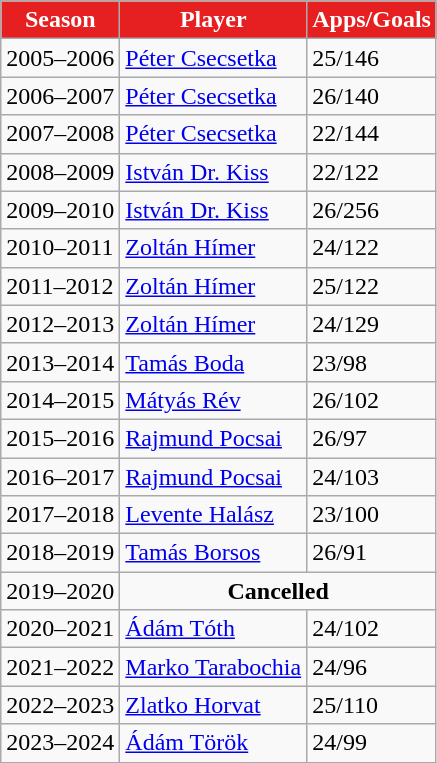<table class="wikitable">
<tr>
<th style="color:white; background:#E62020">Season</th>
<th style="color:white; background:#E62020">Player</th>
<th style="color:white; background:#E62020">Apps/Goals</th>
</tr>
<tr>
<td>2005–2006</td>
<td> <a href='#'>Péter Csecsetka</a></td>
<td>25/146</td>
</tr>
<tr>
<td>2006–2007</td>
<td> <a href='#'>Péter Csecsetka</a></td>
<td>26/140</td>
</tr>
<tr>
<td>2007–2008</td>
<td> <a href='#'>Péter Csecsetka</a></td>
<td>22/144</td>
</tr>
<tr>
<td>2008–2009</td>
<td> <a href='#'>István Dr. Kiss</a></td>
<td>22/122</td>
</tr>
<tr>
<td>2009–2010</td>
<td> <a href='#'>István Dr. Kiss</a></td>
<td>26/256</td>
</tr>
<tr>
<td>2010–2011</td>
<td> <a href='#'>Zoltán Hímer</a></td>
<td>24/122</td>
</tr>
<tr>
<td>2011–2012</td>
<td> <a href='#'>Zoltán Hímer</a></td>
<td>25/122</td>
</tr>
<tr>
<td>2012–2013</td>
<td> <a href='#'>Zoltán Hímer</a></td>
<td>24/129</td>
</tr>
<tr>
<td>2013–2014</td>
<td> <a href='#'>Tamás Boda</a></td>
<td>23/98</td>
</tr>
<tr>
<td>2014–2015</td>
<td> <a href='#'>Mátyás Rév</a></td>
<td>26/102</td>
</tr>
<tr>
<td>2015–2016</td>
<td> <a href='#'>Rajmund Pocsai</a></td>
<td>26/97</td>
</tr>
<tr>
<td>2016–2017</td>
<td> <a href='#'>Rajmund Pocsai</a></td>
<td>24/103</td>
</tr>
<tr>
<td>2017–2018</td>
<td> <a href='#'>Levente Halász</a></td>
<td>23/100</td>
</tr>
<tr>
<td>2018–2019</td>
<td> <a href='#'>Tamás Borsos</a></td>
<td>26/91</td>
</tr>
<tr>
<td>2019–2020</td>
<td colspan=2 align=center><strong>Cancelled</strong></td>
</tr>
<tr>
<td>2020–2021</td>
<td> <a href='#'>Ádám Tóth</a></td>
<td>24/102</td>
</tr>
<tr>
<td>2021–2022</td>
<td> <a href='#'>Marko Tarabochia</a></td>
<td>24/96</td>
</tr>
<tr>
<td>2022–2023</td>
<td> <a href='#'>Zlatko Horvat</a></td>
<td>25/110</td>
</tr>
<tr>
<td>2023–2024</td>
<td> <a href='#'>Ádám Török</a></td>
<td>24/99</td>
</tr>
</table>
